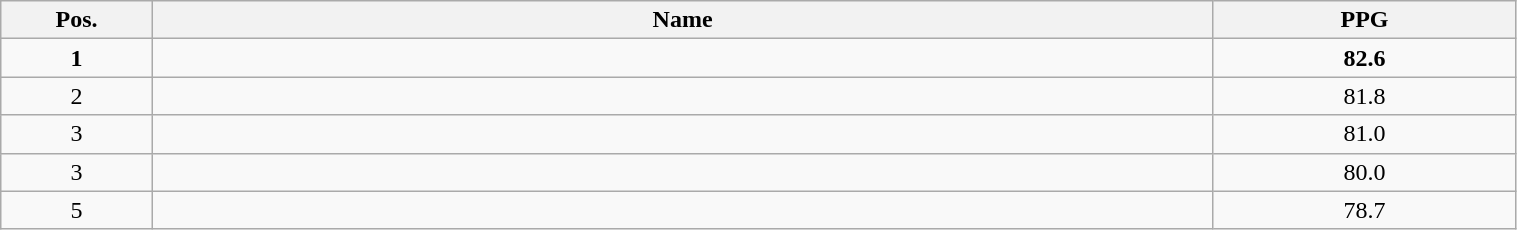<table class=wikitable width="80%">
<tr>
<th width="10%">Pos.</th>
<th width="70%">Name</th>
<th width="20%">PPG</th>
</tr>
<tr>
<td align=center><strong>1</strong></td>
<td><strong></strong></td>
<td align=center><strong>82.6</strong></td>
</tr>
<tr>
<td align=center>2</td>
<td></td>
<td align=center>81.8</td>
</tr>
<tr>
<td align=center>3</td>
<td></td>
<td align=center>81.0</td>
</tr>
<tr>
<td align=center>3</td>
<td></td>
<td align=center>80.0</td>
</tr>
<tr>
<td align=center>5</td>
<td></td>
<td align=center>78.7</td>
</tr>
</table>
